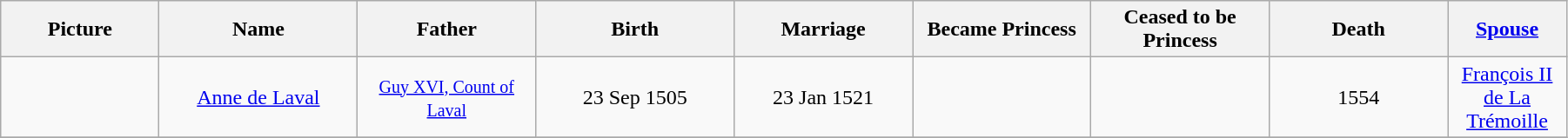<table width=95% class="wikitable">
<tr>
<th width = "8%">Picture</th>
<th width = "10%">Name</th>
<th width = "9%">Father</th>
<th width = "10%">Birth</th>
<th width = "9%">Marriage</th>
<th width = "9%">Became Princess</th>
<th width = "9%">Ceased to be Princess</th>
<th width = "9%">Death</th>
<th width = "6%"><a href='#'>Spouse</a></th>
</tr>
<tr>
<td align="center"></td>
<td align="center"><a href='#'>Anne de Laval</a></td>
<td align="center"><small><a href='#'>Guy XVI, Count of Laval</a></small></td>
<td align="center">23 Sep 1505</td>
<td align="center">23 Jan 1521</td>
<td align="center"></td>
<td align="center"></td>
<td align="center">1554</td>
<td align="center"><a href='#'>François II de La Trémoille</a></td>
</tr>
<tr>
</tr>
</table>
